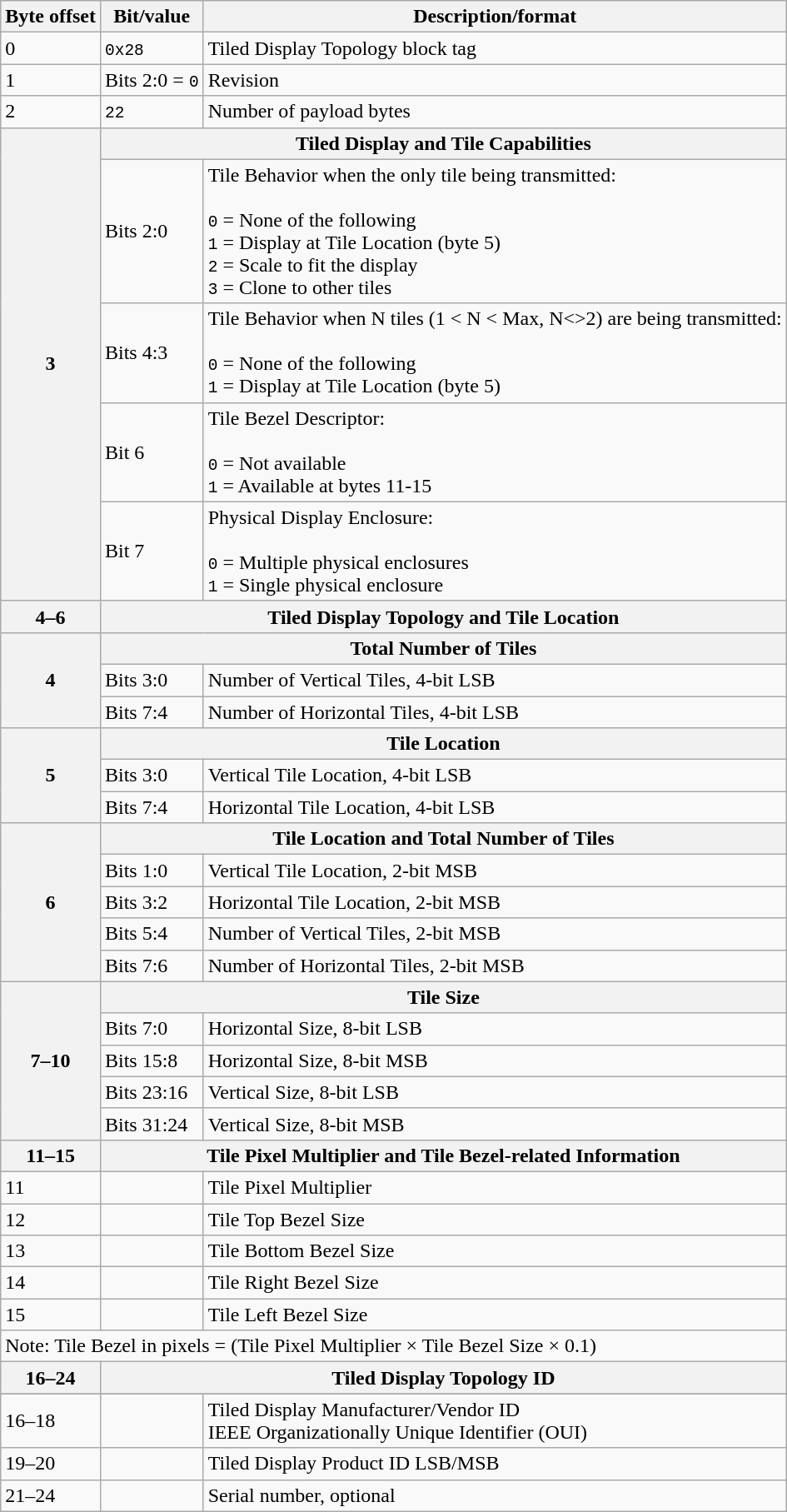<table class=wikitable>
<tr>
<th>Byte offset</th>
<th>Bit/value</th>
<th>Description/format</th>
</tr>
<tr>
<td>0</td>
<td><code>0x28</code></td>
<td>Tiled Display Topology block tag</td>
</tr>
<tr>
<td>1</td>
<td>Bits 2:0 = <code>0</code></td>
<td>Revision</td>
</tr>
<tr>
<td>2</td>
<td><code>22</code></td>
<td>Number of payload bytes</td>
</tr>
<tr>
<th rowspan=5>3</th>
<th colspan=2>Tiled Display and Tile Capabilities</th>
</tr>
<tr>
<td>Bits 2:0</td>
<td>Tile Behavior when the only tile being transmitted:<br><br><code>0</code> = None of the following<br>
<code>1</code> = Display at Tile Location (byte 5)<br>
<code>2</code> = Scale to fit the display<br>
<code>3</code> = Clone to other tiles</td>
</tr>
<tr>
<td>Bits 4:3</td>
<td>Tile Behavior when N tiles (1 < N < Max, N<>2) are being transmitted:<br><br><code>0</code> = None of the following<br>
<code>1</code> = Display at Tile Location (byte 5)</td>
</tr>
<tr>
<td>Bit 6</td>
<td>Tile Bezel Descriptor:<br><br><code>0</code> = Not available<br>
<code>1</code> = Available at bytes 11-15</td>
</tr>
<tr>
<td>Bit 7</td>
<td>Physical Display Enclosure:<br><br><code>0</code> = Multiple physical enclosures<br>
<code>1</code> = Single physical enclosure</td>
</tr>
<tr>
<th>4–6</th>
<th colspan=2>Tiled Display Topology and Tile Location</th>
</tr>
<tr>
<th rowspan=3>4</th>
<th colspan=2>Total Number of Tiles</th>
</tr>
<tr>
<td>Bits 3:0</td>
<td>Number of Vertical Tiles, 4-bit LSB</td>
</tr>
<tr>
<td>Bits 7:4</td>
<td>Number of Horizontal Tiles, 4-bit LSB</td>
</tr>
<tr>
<th rowspan=3>5</th>
<th colspan=2>Tile Location</th>
</tr>
<tr>
<td>Bits 3:0</td>
<td>Vertical Tile Location, 4-bit LSB</td>
</tr>
<tr>
<td>Bits 7:4</td>
<td>Horizontal Tile Location, 4-bit LSB</td>
</tr>
<tr>
<th rowspan=5>6</th>
<th colspan=2>Tile Location and Total Number of Tiles</th>
</tr>
<tr>
<td>Bits 1:0</td>
<td>Vertical Tile Location, 2-bit MSB</td>
</tr>
<tr>
<td>Bits 3:2</td>
<td>Horizontal Tile Location, 2-bit MSB</td>
</tr>
<tr>
<td>Bits 5:4</td>
<td>Number of Vertical Tiles, 2-bit MSB</td>
</tr>
<tr>
<td>Bits 7:6</td>
<td>Number of Horizontal Tiles, 2-bit MSB</td>
</tr>
<tr>
<th rowspan=5>7–10</th>
<th colspan=2>Tile Size</th>
</tr>
<tr>
<td>Bits 7:0</td>
<td>Horizontal Size, 8-bit LSB</td>
</tr>
<tr>
<td>Bits 15:8</td>
<td>Horizontal Size, 8-bit MSB</td>
</tr>
<tr>
<td>Bits 23:16</td>
<td>Vertical Size, 8-bit LSB</td>
</tr>
<tr>
<td>Bits 31:24</td>
<td>Vertical Size, 8-bit MSB</td>
</tr>
<tr>
<th>11–15</th>
<th colspan=2>Tile Pixel Multiplier and Tile Bezel-related Information</th>
</tr>
<tr>
<td>11</td>
<td></td>
<td>Tile Pixel Multiplier</td>
</tr>
<tr>
<td>12</td>
<td></td>
<td>Tile Top Bezel Size</td>
</tr>
<tr>
<td>13</td>
<td></td>
<td>Tile Bottom Bezel Size</td>
</tr>
<tr>
<td>14</td>
<td></td>
<td>Tile Right Bezel Size</td>
</tr>
<tr>
<td>15</td>
<td></td>
<td>Tile Left Bezel Size</td>
</tr>
<tr>
<td colspan=3>Note: Tile Bezel in pixels = (Tile Pixel Multiplier × Tile Bezel Size × 0.1)</td>
</tr>
<tr>
<th>16–24</th>
<th colspan=2>Tiled Display Topology ID</th>
</tr>
<tr>
</tr>
<tr>
<td>16–18</td>
<td></td>
<td>Tiled Display Manufacturer/Vendor ID <br>IEEE Organizationally Unique Identifier (OUI)</td>
</tr>
<tr>
<td>19–20</td>
<td></td>
<td>Tiled Display Product ID LSB/MSB</td>
</tr>
<tr>
<td>21–24</td>
<td></td>
<td>Serial number, optional</td>
</tr>
</table>
